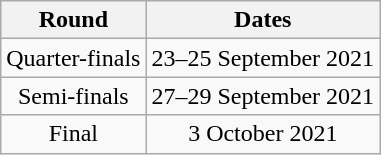<table class="wikitable" style="text-align:center">
<tr>
<th>Round</th>
<th>Dates</th>
</tr>
<tr>
<td>Quarter-finals</td>
<td>23–25 September 2021</td>
</tr>
<tr>
<td>Semi-finals</td>
<td>27–29 September 2021</td>
</tr>
<tr>
<td>Final</td>
<td>3 October 2021</td>
</tr>
</table>
